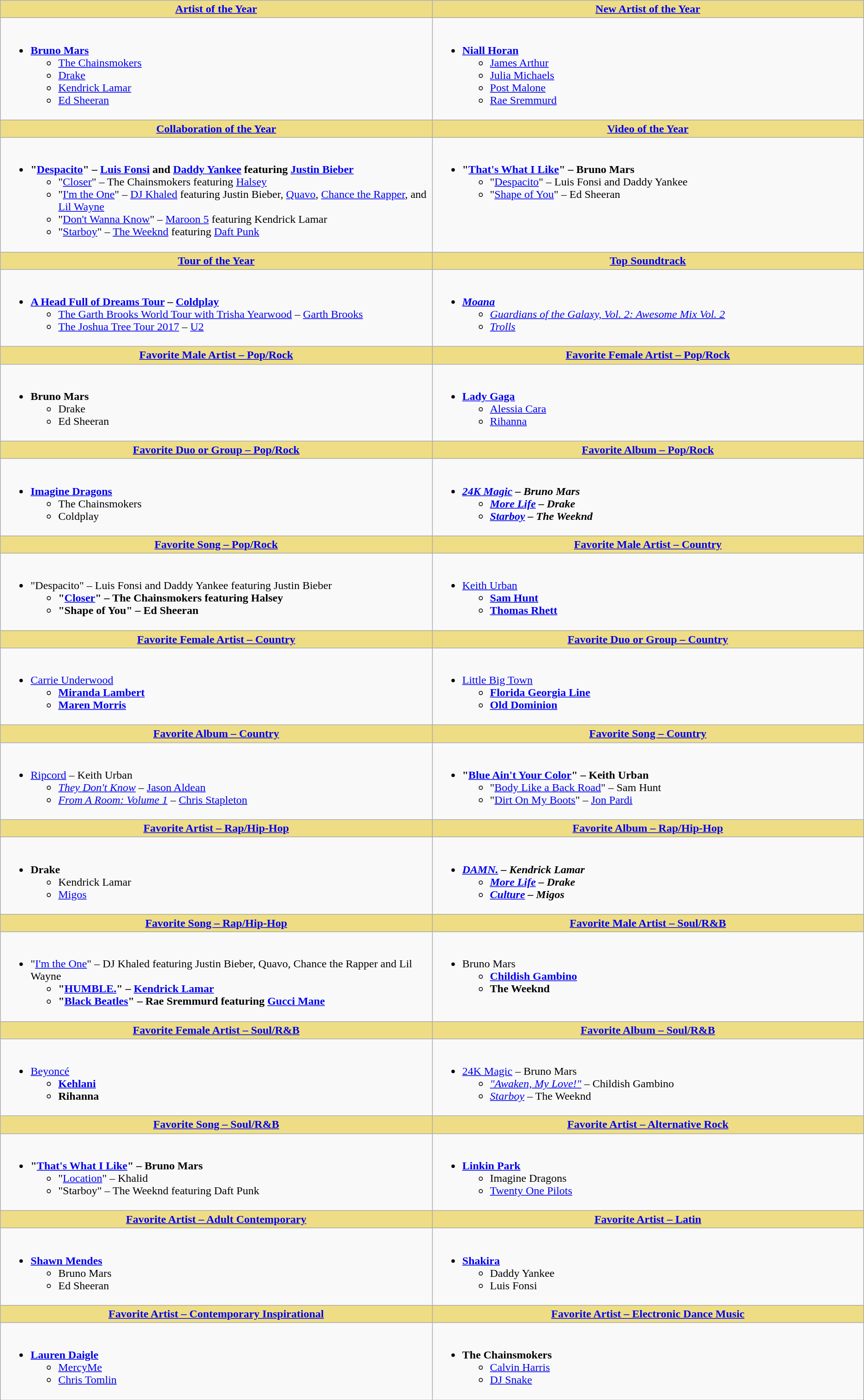<table class=wikitable>
<tr>
<th scope="col" style="background:#EEDD85; width:50%"><a href='#'>Artist of the Year</a></th>
<th scope="col" style="background:#EEDD85; width:50%"><a href='#'>New Artist of the Year</a></th>
</tr>
<tr>
<td style="vertical-align:top"><br><ul><li> <strong><a href='#'>Bruno Mars</a></strong><ul><li><a href='#'>The Chainsmokers</a></li><li><a href='#'>Drake</a></li><li><a href='#'>Kendrick Lamar</a></li><li><a href='#'>Ed Sheeran</a></li></ul></li></ul></td>
<td style="vertical-align:top"><br><ul><li> <strong><a href='#'>Niall Horan</a></strong><ul><li><a href='#'>James Arthur</a></li><li><a href='#'>Julia Michaels</a></li><li><a href='#'>Post Malone</a></li><li><a href='#'>Rae Sremmurd</a></li></ul></li></ul></td>
</tr>
<tr>
<th scope="col" style="background:#EEDD85; width:50%"><a href='#'>Collaboration of the Year</a></th>
<th scope="col" style="background:#EEDD85; width:50%"><a href='#'>Video of the Year</a></th>
</tr>
<tr>
<td style="vertical-align:top"><br><ul><li> <strong>"<a href='#'>Despacito</a>" – <a href='#'>Luis Fonsi</a> and <a href='#'>Daddy Yankee</a> featuring <a href='#'>Justin Bieber</a></strong><ul><li>"<a href='#'>Closer</a>" – The Chainsmokers featuring <a href='#'>Halsey</a></li><li>"<a href='#'>I'm the One</a>" – <a href='#'>DJ Khaled</a> featuring Justin Bieber, <a href='#'>Quavo</a>, <a href='#'>Chance the Rapper</a>, and <a href='#'>Lil Wayne</a></li><li>"<a href='#'>Don't Wanna Know</a>" – <a href='#'>Maroon 5</a> featuring Kendrick Lamar</li><li>"<a href='#'>Starboy</a>" – <a href='#'>The Weeknd</a> featuring <a href='#'>Daft Punk</a></li></ul></li></ul></td>
<td style="vertical-align:top"><br><ul><li> <strong>"<a href='#'>That's What I Like</a>" – Bruno Mars</strong><ul><li>"<a href='#'>Despacito</a>" – Luis Fonsi and Daddy Yankee</li><li>"<a href='#'>Shape of You</a>" – Ed Sheeran</li></ul></li></ul></td>
</tr>
<tr>
<th scope="col" style="background:#EEDD85; width:50%"><a href='#'>Tour of the Year</a></th>
<th scope="col" style="background:#EEDD85; width:50%"><a href='#'>Top Soundtrack</a></th>
</tr>
<tr>
<td style="vertical-align:top"><br><ul><li> <strong><a href='#'>A Head Full of Dreams Tour</a> – <a href='#'>Coldplay</a></strong><ul><li><a href='#'>The Garth Brooks World Tour with Trisha Yearwood</a> – <a href='#'>Garth Brooks</a></li><li><a href='#'>The Joshua Tree Tour 2017</a> – <a href='#'>U2</a></li></ul></li></ul></td>
<td style="vertical-align:top"><br><ul><li> <strong><em><a href='#'>Moana</a></em></strong><ul><li><em><a href='#'>Guardians of the Galaxy, Vol. 2: Awesome Mix Vol. 2</a></em></li><li><em><a href='#'>Trolls</a></em></li></ul></li></ul></td>
</tr>
<tr>
<th scope="col" style="background:#EEDD85; width:50%"><a href='#'>Favorite Male Artist – Pop/Rock</a></th>
<th scope="col" style="background:#EEDD85; width:50%"><a href='#'>Favorite Female Artist – Pop/Rock</a></th>
</tr>
<tr>
<td style="vertical-align:top"><br><ul><li> <strong>Bruno Mars</strong><ul><li>Drake</li><li>Ed Sheeran</li></ul></li></ul></td>
<td style="vertical-align:top"><br><ul><li> <strong><a href='#'>Lady Gaga</a></strong><ul><li><a href='#'>Alessia Cara</a></li><li><a href='#'>Rihanna</a></li></ul></li></ul></td>
</tr>
<tr>
<th scope="col" style="background:#EEDD85; width:50%"><a href='#'>Favorite Duo or Group – Pop/Rock</a></th>
<th scope="col" style="background:#EEDD85; width:50%"><a href='#'>Favorite Album – Pop/Rock</a></th>
</tr>
<tr>
<td style="vertical-align:top"><br><ul><li> <strong><a href='#'>Imagine Dragons</a></strong><ul><li>The Chainsmokers</li><li>Coldplay</li></ul></li></ul></td>
<td style="vertical-align:top"><br><ul><li> <strong><em><a href='#'>24K Magic</a><em> – Bruno Mars<strong><ul><li></em><a href='#'>More Life</a><em> – Drake</li><li></em><a href='#'>Starboy</a><em> – The Weeknd</li></ul></li></ul></td>
</tr>
<tr>
<th scope="col" style="background:#EEDD85; width:50%"><a href='#'>Favorite Song – Pop/Rock</a></th>
<th scope="col" style="background:#EEDD85; width:50%"><a href='#'>Favorite Male Artist – Country</a></th>
</tr>
<tr>
<td style="vertical-align:top"><br><ul><li> </strong>"Despacito" – Luis Fonsi and Daddy Yankee featuring Justin Bieber<strong><ul><li>"<a href='#'>Closer</a>" – The Chainsmokers featuring Halsey</li><li>"Shape of You" – Ed Sheeran</li></ul></li></ul></td>
<td style="vertical-align:top"><br><ul><li> </strong><a href='#'>Keith Urban</a><strong><ul><li><a href='#'>Sam Hunt</a></li><li><a href='#'>Thomas Rhett</a></li></ul></li></ul></td>
</tr>
<tr>
<th scope="col" style="background:#EEDD85; width:50%"><a href='#'>Favorite Female Artist – Country</a></th>
<th scope="col" style="background:#EEDD85; width:50%"><a href='#'>Favorite Duo or Group – Country</a></th>
</tr>
<tr>
<td style="vertical-align:top"><br><ul><li> </strong><a href='#'>Carrie Underwood</a><strong><ul><li><a href='#'>Miranda Lambert</a></li><li><a href='#'>Maren Morris</a></li></ul></li></ul></td>
<td style="vertical-align:top"><br><ul><li> </strong><a href='#'>Little Big Town</a><strong><ul><li><a href='#'>Florida Georgia Line</a></li><li><a href='#'>Old Dominion</a></li></ul></li></ul></td>
</tr>
<tr>
<th scope="col" style="background:#EEDD85; width:50%"><a href='#'>Favorite Album – Country</a></th>
<th scope="col" style="background:#EEDD85; width:50%"><a href='#'>Favorite Song – Country</a></th>
</tr>
<tr>
<td style="vertical-align:top"><br><ul><li> </em></strong><a href='#'>Ripcord</a></em> – Keith Urban</strong><ul><li><em><a href='#'>They Don't Know</a></em> – <a href='#'>Jason Aldean</a></li><li><em><a href='#'>From A Room: Volume 1</a></em> – <a href='#'>Chris Stapleton</a></li></ul></li></ul></td>
<td style="vertical-align:top"><br><ul><li> <strong>"<a href='#'>Blue Ain't Your Color</a>" – Keith Urban</strong><ul><li>"<a href='#'>Body Like a Back Road</a>" – Sam Hunt</li><li>"<a href='#'>Dirt On My Boots</a>" – <a href='#'>Jon Pardi</a></li></ul></li></ul></td>
</tr>
<tr>
<th scope="col" style="background:#EEDD85; width:50%"><a href='#'>Favorite Artist – Rap/Hip-Hop</a></th>
<th scope="col" style="background:#EEDD85; width:50%"><a href='#'>Favorite Album – Rap/Hip-Hop</a></th>
</tr>
<tr>
<td style="vertical-align:top"><br><ul><li> <strong>Drake</strong><ul><li>Kendrick Lamar</li><li><a href='#'>Migos</a></li></ul></li></ul></td>
<td style="vertical-align:top"><br><ul><li> <strong><em><a href='#'>DAMN.</a><em> – Kendrick Lamar<strong><ul><li></em><a href='#'>More Life</a><em> – Drake</li><li></em><a href='#'>Culture</a><em> – Migos</li></ul></li></ul></td>
</tr>
<tr>
<th scope="col" style="background:#EEDD85; width:50%"><a href='#'>Favorite Song – Rap/Hip-Hop</a></th>
<th scope="col" style="background:#EEDD85; width:50%"><a href='#'>Favorite Male Artist – Soul/R&B</a></th>
</tr>
<tr>
<td style="vertical-align:top"><br><ul><li> </strong>"<a href='#'>I'm the One</a>" – DJ Khaled featuring Justin Bieber, Quavo, Chance the Rapper and Lil Wayne<strong><ul><li>"<a href='#'>HUMBLE.</a>" – <a href='#'>Kendrick Lamar</a></li><li>"<a href='#'>Black Beatles</a>" – Rae Sremmurd featuring <a href='#'>Gucci Mane</a></li></ul></li></ul></td>
<td style="vertical-align:top"><br><ul><li> </strong>Bruno Mars<strong><ul><li><a href='#'>Childish Gambino</a></li><li>The Weeknd</li></ul></li></ul></td>
</tr>
<tr>
<th scope="col" style="background:#EEDD85; width:50%"><a href='#'>Favorite Female Artist – Soul/R&B</a></th>
<th scope="col" style="background:#EEDD85; width:50%"><a href='#'>Favorite Album – Soul/R&B</a></th>
</tr>
<tr>
<td style="vertical-align:top"><br><ul><li> </strong><a href='#'>Beyoncé</a><strong><ul><li><a href='#'>Kehlani</a></li><li>Rihanna</li></ul></li></ul></td>
<td style="vertical-align:top"><br><ul><li> </em></strong><a href='#'>24K Magic</a></em> – Bruno Mars</strong><ul><li><em><a href='#'>"Awaken, My Love!"</a></em> – Childish Gambino</li><li><em><a href='#'>Starboy</a></em> – The Weeknd</li></ul></li></ul></td>
</tr>
<tr>
<th scope="col" style="background:#EEDD85; width:50%"><a href='#'>Favorite Song – Soul/R&B</a></th>
<th scope="col" style="background:#EEDD85; width:50%"><a href='#'>Favorite Artist – Alternative Rock</a></th>
</tr>
<tr>
<td style="vertical-align:top"><br><ul><li> <strong>"<a href='#'>That's What I Like</a>" – Bruno Mars</strong><ul><li>"<a href='#'>Location</a>" – Khalid</li><li>"Starboy" – The Weeknd featuring Daft Punk</li></ul></li></ul></td>
<td style="vertical-align:top"><br><ul><li> <strong><a href='#'>Linkin Park</a></strong><ul><li>Imagine Dragons</li><li><a href='#'>Twenty One Pilots</a></li></ul></li></ul></td>
</tr>
<tr>
<th scope="col" style="background:#EEDD85; width:50%"><a href='#'>Favorite Artist – Adult Contemporary</a></th>
<th scope="col" style="background:#EEDD85; width:50%"><a href='#'>Favorite Artist – Latin</a></th>
</tr>
<tr>
<td style="vertical-align:top"><br><ul><li> <strong><a href='#'>Shawn Mendes</a></strong><ul><li>Bruno Mars</li><li>Ed Sheeran</li></ul></li></ul></td>
<td style="vertical-align:top"><br><ul><li> <strong><a href='#'>Shakira</a></strong><ul><li>Daddy Yankee</li><li>Luis Fonsi</li></ul></li></ul></td>
</tr>
<tr>
<th scope="col" style="background:#EEDD85; width:50%"><a href='#'>Favorite Artist – Contemporary Inspirational</a></th>
<th scope="col" style="background:#EEDD85; width:50%"><a href='#'>Favorite Artist – Electronic Dance Music</a></th>
</tr>
<tr>
<td style="vertical-align:top"><br><ul><li> <strong><a href='#'>Lauren Daigle</a></strong><ul><li><a href='#'>MercyMe</a></li><li><a href='#'>Chris Tomlin</a></li></ul></li></ul></td>
<td style="vertical-align:top"><br><ul><li> <strong>The Chainsmokers</strong><ul><li><a href='#'>Calvin Harris</a></li><li><a href='#'>DJ Snake</a></li></ul></li></ul></td>
</tr>
</table>
